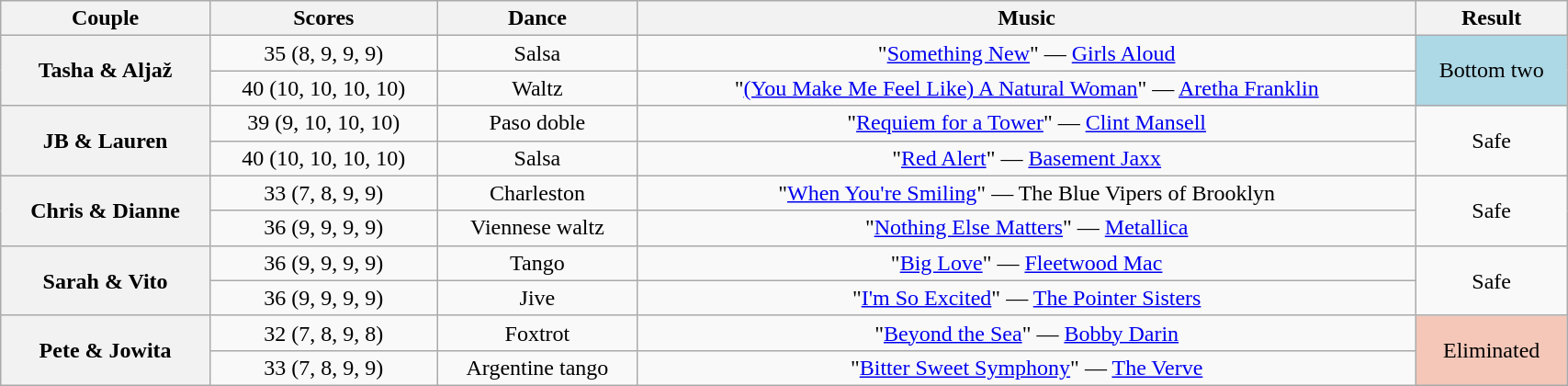<table class="wikitable sortable" style="text-align:center; width:90%">
<tr>
<th scope="col">Couple</th>
<th scope="col">Scores</th>
<th scope="col" class="unsortable">Dance</th>
<th scope="col" class="unsortable">Music</th>
<th scope="col" class="unsortable">Result</th>
</tr>
<tr>
<th rowspan="2" scope="row">Tasha & Aljaž</th>
<td>35 (8, 9, 9, 9)</td>
<td>Salsa</td>
<td>"<a href='#'>Something New</a>" — <a href='#'>Girls Aloud</a></td>
<td bgcolor=lightblue rowspan="2">Bottom two</td>
</tr>
<tr>
<td>40 (10, 10, 10, 10)</td>
<td>Waltz</td>
<td>"<a href='#'>(You Make Me Feel Like) A Natural Woman</a>" — <a href='#'>Aretha Franklin</a></td>
</tr>
<tr>
<th rowspan="2" scope="row">JB & Lauren</th>
<td>39 (9, 10, 10, 10)</td>
<td>Paso doble</td>
<td>"<a href='#'>Requiem for a Tower</a>" — <a href='#'>Clint Mansell</a></td>
<td rowspan="2">Safe</td>
</tr>
<tr>
<td>40 (10, 10, 10, 10)</td>
<td>Salsa</td>
<td>"<a href='#'>Red Alert</a>" — <a href='#'>Basement Jaxx</a></td>
</tr>
<tr>
<th rowspan="2" scope="row">Chris & Dianne</th>
<td>33 (7, 8, 9, 9)</td>
<td>Charleston</td>
<td>"<a href='#'>When You're Smiling</a>" — The Blue Vipers of Brooklyn</td>
<td rowspan="2">Safe</td>
</tr>
<tr>
<td>36 (9, 9, 9, 9)</td>
<td>Viennese waltz</td>
<td>"<a href='#'>Nothing Else Matters</a>" — <a href='#'>Metallica</a></td>
</tr>
<tr>
<th rowspan="2" scope="row">Sarah & Vito</th>
<td>36 (9, 9, 9, 9)</td>
<td>Tango</td>
<td>"<a href='#'>Big Love</a>" — <a href='#'>Fleetwood Mac</a></td>
<td rowspan="2">Safe</td>
</tr>
<tr>
<td>36 (9, 9, 9, 9)</td>
<td>Jive</td>
<td>"<a href='#'>I'm So Excited</a>" — <a href='#'>The Pointer Sisters</a></td>
</tr>
<tr>
<th rowspan="2" scope="row">Pete & Jowita</th>
<td>32 (7, 8, 9, 8)</td>
<td>Foxtrot</td>
<td>"<a href='#'>Beyond the Sea</a>" — <a href='#'>Bobby Darin</a></td>
<td bgcolor=f4c7b8 rowspan="2">Eliminated</td>
</tr>
<tr>
<td>33 (7, 8, 9, 9)</td>
<td>Argentine tango</td>
<td>"<a href='#'>Bitter Sweet Symphony</a>" — <a href='#'>The Verve</a></td>
</tr>
</table>
